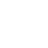<table style="border-collapse:collapse;clear:left;border:0;margin:0;">
<tr>
<td><br>









</td>
<td style="padding:1em;vertical-align:top;background-color:white;"></td>
</tr>
</table>
